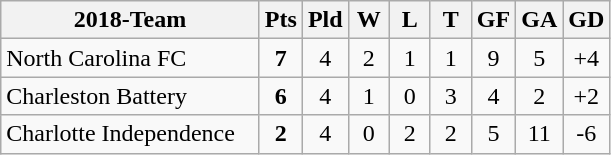<table class="wikitable" style="text-align: center;">
<tr>
<th width="165">2018-Team</th>
<th width="20">Pts</th>
<th width="20">Pld</th>
<th width="20">W</th>
<th width="20">L</th>
<th width="20">T</th>
<th width="20">GF</th>
<th width="20">GA</th>
<th width="20">GD</th>
</tr>
<tr>
<td style="text-align:left;">North Carolina FC</td>
<td><strong>7</strong></td>
<td>4</td>
<td>2</td>
<td>1</td>
<td>1</td>
<td>9</td>
<td>5</td>
<td>+4</td>
</tr>
<tr>
<td style="text-align:left;">Charleston Battery</td>
<td><strong>6</strong></td>
<td>4</td>
<td>1</td>
<td>0</td>
<td>3</td>
<td>4</td>
<td>2</td>
<td>+2</td>
</tr>
<tr>
<td style="text-align:left;">Charlotte Independence</td>
<td><strong>2</strong></td>
<td>4</td>
<td>0</td>
<td>2</td>
<td>2</td>
<td>5</td>
<td>11</td>
<td>-6</td>
</tr>
</table>
